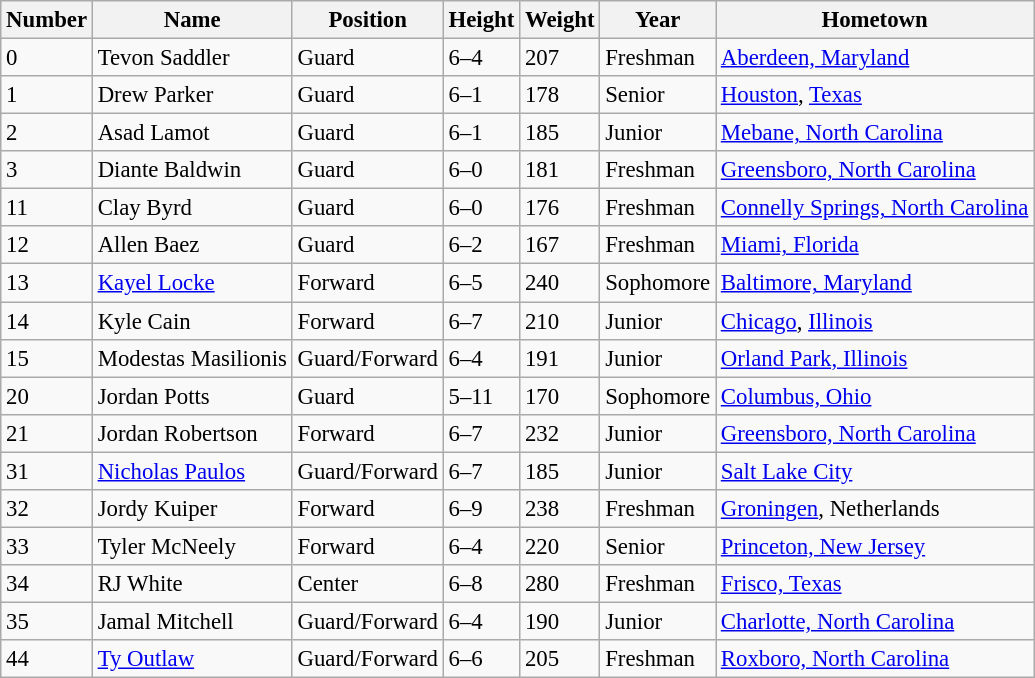<table class="wikitable sortable" style="font-size: 95%;">
<tr>
<th>Number</th>
<th>Name</th>
<th>Position</th>
<th>Height</th>
<th>Weight</th>
<th>Year</th>
<th>Hometown</th>
</tr>
<tr>
<td>0</td>
<td>Tevon Saddler</td>
<td>Guard</td>
<td>6–4</td>
<td>207</td>
<td>Freshman</td>
<td><a href='#'>Aberdeen, Maryland</a></td>
</tr>
<tr>
<td>1</td>
<td>Drew Parker</td>
<td>Guard</td>
<td>6–1</td>
<td>178</td>
<td>Senior</td>
<td><a href='#'>Houston</a>, <a href='#'>Texas</a></td>
</tr>
<tr>
<td>2</td>
<td>Asad Lamot</td>
<td>Guard</td>
<td>6–1</td>
<td>185</td>
<td>Junior</td>
<td><a href='#'>Mebane, North Carolina</a></td>
</tr>
<tr>
<td>3</td>
<td>Diante Baldwin</td>
<td>Guard</td>
<td>6–0</td>
<td>181</td>
<td>Freshman</td>
<td><a href='#'>Greensboro, North Carolina</a></td>
</tr>
<tr>
<td>11</td>
<td>Clay Byrd</td>
<td>Guard</td>
<td>6–0</td>
<td>176</td>
<td>Freshman</td>
<td><a href='#'>Connelly Springs, North Carolina</a></td>
</tr>
<tr>
<td>12</td>
<td>Allen Baez</td>
<td>Guard</td>
<td>6–2</td>
<td>167</td>
<td>Freshman</td>
<td><a href='#'>Miami, Florida</a></td>
</tr>
<tr>
<td>13</td>
<td><a href='#'>Kayel Locke</a></td>
<td>Forward</td>
<td>6–5</td>
<td>240</td>
<td>Sophomore</td>
<td><a href='#'>Baltimore, Maryland</a></td>
</tr>
<tr>
<td>14</td>
<td>Kyle Cain</td>
<td>Forward</td>
<td>6–7</td>
<td>210</td>
<td>Junior</td>
<td><a href='#'>Chicago</a>, <a href='#'>Illinois</a></td>
</tr>
<tr>
<td>15</td>
<td>Modestas Masilionis</td>
<td>Guard/Forward</td>
<td>6–4</td>
<td>191</td>
<td>Junior</td>
<td><a href='#'>Orland Park, Illinois</a></td>
</tr>
<tr>
<td>20</td>
<td>Jordan Potts</td>
<td>Guard</td>
<td>5–11</td>
<td>170</td>
<td>Sophomore</td>
<td><a href='#'>Columbus, Ohio</a></td>
</tr>
<tr>
<td>21</td>
<td>Jordan Robertson</td>
<td>Forward</td>
<td>6–7</td>
<td>232</td>
<td>Junior</td>
<td><a href='#'>Greensboro, North Carolina</a></td>
</tr>
<tr>
<td>31</td>
<td><a href='#'>Nicholas Paulos</a></td>
<td>Guard/Forward</td>
<td>6–7</td>
<td>185</td>
<td>Junior</td>
<td><a href='#'>Salt Lake City</a></td>
</tr>
<tr>
<td>32</td>
<td>Jordy Kuiper</td>
<td>Forward</td>
<td>6–9</td>
<td>238</td>
<td>Freshman</td>
<td><a href='#'>Groningen</a>, Netherlands</td>
</tr>
<tr>
<td>33</td>
<td>Tyler McNeely</td>
<td>Forward</td>
<td>6–4</td>
<td>220</td>
<td>Senior</td>
<td><a href='#'>Princeton, New Jersey</a></td>
</tr>
<tr>
<td>34</td>
<td>RJ White</td>
<td>Center</td>
<td>6–8</td>
<td>280</td>
<td>Freshman</td>
<td><a href='#'>Frisco, Texas</a></td>
</tr>
<tr>
<td>35</td>
<td>Jamal Mitchell</td>
<td>Guard/Forward</td>
<td>6–4</td>
<td>190</td>
<td>Junior</td>
<td><a href='#'>Charlotte, North Carolina</a></td>
</tr>
<tr>
<td>44</td>
<td><a href='#'>Ty Outlaw</a></td>
<td>Guard/Forward</td>
<td>6–6</td>
<td>205</td>
<td>Freshman</td>
<td><a href='#'>Roxboro, North Carolina</a></td>
</tr>
</table>
